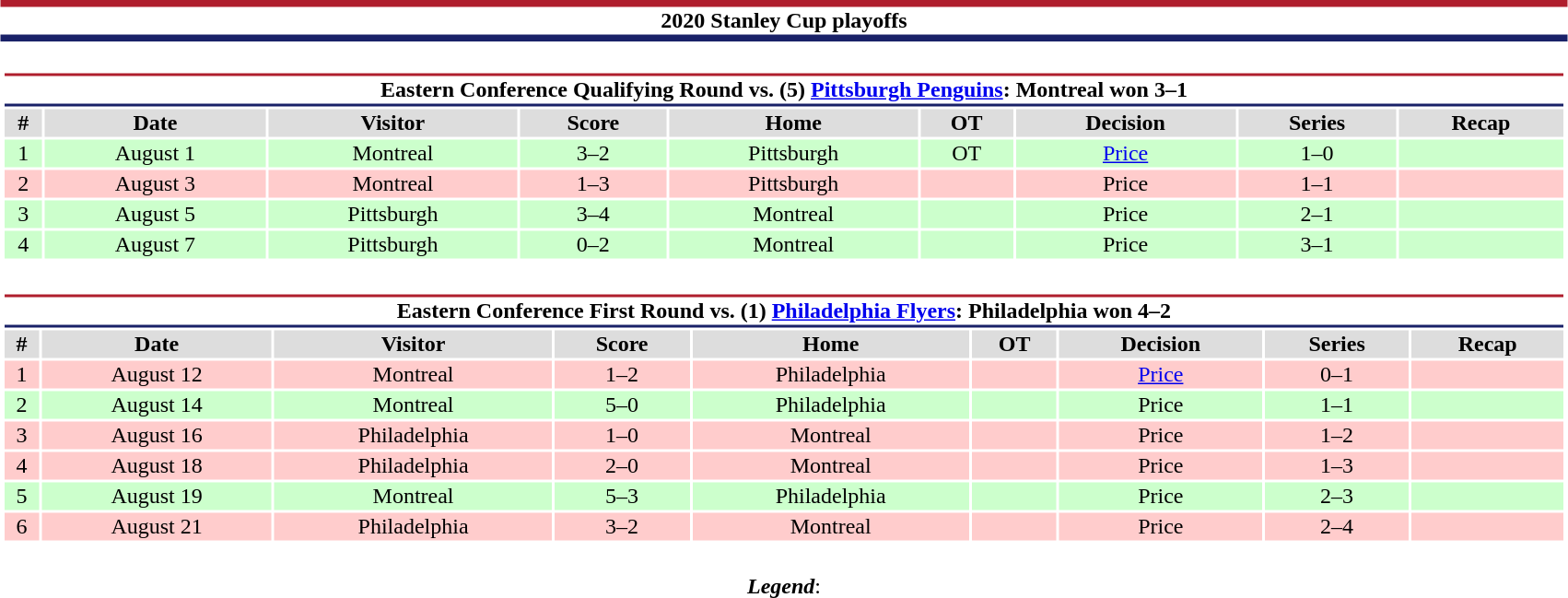<table class="toccolours" style="width:90%; clear:both; margin:1.5em auto; text-align:center;">
<tr>
<th colspan=9 style="background:#FFFFFF; border-top:#AF1E2D 5px solid; border-bottom:#192168 5px solid;">2020 Stanley Cup playoffs</th>
</tr>
<tr>
<td colspan=9><br><table class="toccolours collapsible collapsed" style="width:100%;">
<tr>
<th colspan=9 style="background:#FFFFFF; border-top:#AF1E2D 2px solid; border-bottom:#192168 2px solid;">Eastern Conference Qualifying Round vs. (5) <a href='#'>Pittsburgh Penguins</a>: Montreal won 3–1</th>
</tr>
<tr style="background:#ddd;">
<th>#</th>
<th>Date</th>
<th>Visitor</th>
<th>Score</th>
<th>Home</th>
<th>OT</th>
<th>Decision</th>
<th>Series</th>
<th>Recap</th>
</tr>
<tr style="background:#cfc;">
<td>1</td>
<td>August 1</td>
<td>Montreal</td>
<td>3–2</td>
<td>Pittsburgh</td>
<td>OT</td>
<td><a href='#'>Price</a></td>
<td>1–0</td>
<td></td>
</tr>
<tr style="background:#fcc;">
<td>2</td>
<td>August 3</td>
<td>Montreal</td>
<td>1–3</td>
<td>Pittsburgh</td>
<td></td>
<td>Price</td>
<td>1–1</td>
<td></td>
</tr>
<tr style="background:#cfc;">
<td>3</td>
<td>August 5</td>
<td>Pittsburgh</td>
<td>3–4</td>
<td>Montreal</td>
<td></td>
<td>Price</td>
<td>2–1</td>
<td></td>
</tr>
<tr style="background:#cfc;">
<td>4</td>
<td>August 7</td>
<td>Pittsburgh</td>
<td>0–2</td>
<td>Montreal</td>
<td></td>
<td>Price</td>
<td>3–1</td>
<td></td>
</tr>
</table>
</td>
</tr>
<tr>
<td colspan=9><br><table class="toccolours collapsible collapsed" style="width:100%;">
<tr>
<th colspan=9 style="background:#FFFFFF; border-top:#AF1E2D 2px solid; border-bottom:#192168 2px solid;">Eastern Conference First Round vs. (1) <a href='#'>Philadelphia Flyers</a>: Philadelphia won 4–2</th>
</tr>
<tr style="background:#ddd;">
<th>#</th>
<th>Date</th>
<th>Visitor</th>
<th>Score</th>
<th>Home</th>
<th>OT</th>
<th>Decision</th>
<th>Series</th>
<th>Recap</th>
</tr>
<tr style="background:#fcc;">
<td>1</td>
<td>August 12</td>
<td>Montreal</td>
<td>1–2</td>
<td>Philadelphia</td>
<td></td>
<td><a href='#'>Price</a></td>
<td>0–1</td>
<td></td>
</tr>
<tr style="background:#cfc;">
<td>2</td>
<td>August 14</td>
<td>Montreal</td>
<td>5–0</td>
<td>Philadelphia</td>
<td></td>
<td>Price</td>
<td>1–1</td>
<td></td>
</tr>
<tr style="background:#fcc;">
<td>3</td>
<td>August 16</td>
<td>Philadelphia</td>
<td>1–0</td>
<td>Montreal</td>
<td></td>
<td>Price</td>
<td>1–2</td>
<td></td>
</tr>
<tr style="background:#fcc;">
<td>4</td>
<td>August 18</td>
<td>Philadelphia</td>
<td>2–0</td>
<td>Montreal</td>
<td></td>
<td>Price</td>
<td>1–3</td>
<td></td>
</tr>
<tr style="background:#cfc;">
<td>5</td>
<td>August 19</td>
<td>Montreal</td>
<td>5–3</td>
<td>Philadelphia</td>
<td></td>
<td>Price</td>
<td>2–3</td>
<td></td>
</tr>
<tr style="background:#fcc;">
<td>6</td>
<td>August 21</td>
<td>Philadelphia</td>
<td>3–2</td>
<td>Montreal</td>
<td></td>
<td>Price</td>
<td>2–4</td>
<td></td>
</tr>
</table>
</td>
</tr>
<tr>
<td colspan="10" style="text-align:center;"><br><strong><em>Legend</em></strong>:

</td>
</tr>
</table>
